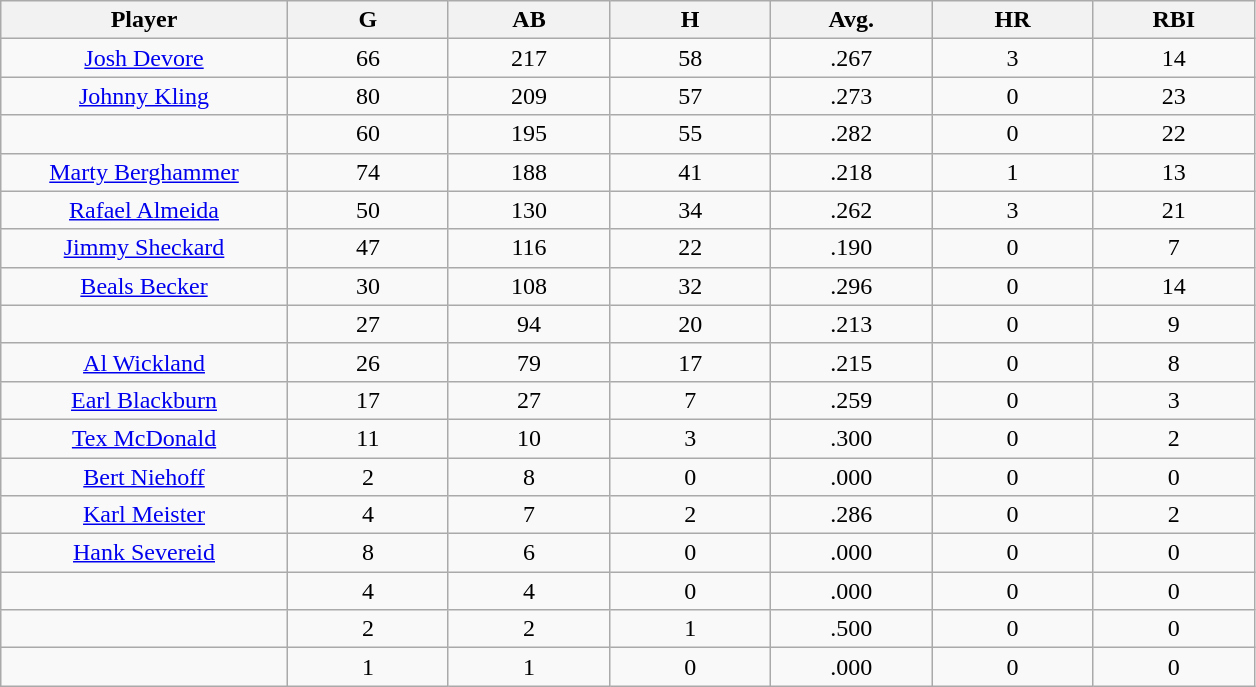<table class="wikitable sortable">
<tr>
<th bgcolor="#DDDDFF" width="16%">Player</th>
<th bgcolor="#DDDDFF" width="9%">G</th>
<th bgcolor="#DDDDFF" width="9%">AB</th>
<th bgcolor="#DDDDFF" width="9%">H</th>
<th bgcolor="#DDDDFF" width="9%">Avg.</th>
<th bgcolor="#DDDDFF" width="9%">HR</th>
<th bgcolor="#DDDDFF" width="9%">RBI</th>
</tr>
<tr align="center">
<td><a href='#'>Josh Devore</a></td>
<td>66</td>
<td>217</td>
<td>58</td>
<td>.267</td>
<td>3</td>
<td>14</td>
</tr>
<tr align=center>
<td><a href='#'>Johnny Kling</a></td>
<td>80</td>
<td>209</td>
<td>57</td>
<td>.273</td>
<td>0</td>
<td>23</td>
</tr>
<tr align=center>
<td></td>
<td>60</td>
<td>195</td>
<td>55</td>
<td>.282</td>
<td>0</td>
<td>22</td>
</tr>
<tr align="center">
<td><a href='#'>Marty Berghammer</a></td>
<td>74</td>
<td>188</td>
<td>41</td>
<td>.218</td>
<td>1</td>
<td>13</td>
</tr>
<tr align=center>
<td><a href='#'>Rafael Almeida</a></td>
<td>50</td>
<td>130</td>
<td>34</td>
<td>.262</td>
<td>3</td>
<td>21</td>
</tr>
<tr align=center>
<td><a href='#'>Jimmy Sheckard</a></td>
<td>47</td>
<td>116</td>
<td>22</td>
<td>.190</td>
<td>0</td>
<td>7</td>
</tr>
<tr align=center>
<td><a href='#'>Beals Becker</a></td>
<td>30</td>
<td>108</td>
<td>32</td>
<td>.296</td>
<td>0</td>
<td>14</td>
</tr>
<tr align=center>
<td></td>
<td>27</td>
<td>94</td>
<td>20</td>
<td>.213</td>
<td>0</td>
<td>9</td>
</tr>
<tr align="center">
<td><a href='#'>Al Wickland</a></td>
<td>26</td>
<td>79</td>
<td>17</td>
<td>.215</td>
<td>0</td>
<td>8</td>
</tr>
<tr align=center>
<td><a href='#'>Earl Blackburn</a></td>
<td>17</td>
<td>27</td>
<td>7</td>
<td>.259</td>
<td>0</td>
<td>3</td>
</tr>
<tr align=center>
<td><a href='#'>Tex McDonald</a></td>
<td>11</td>
<td>10</td>
<td>3</td>
<td>.300</td>
<td>0</td>
<td>2</td>
</tr>
<tr align=center>
<td><a href='#'>Bert Niehoff</a></td>
<td>2</td>
<td>8</td>
<td>0</td>
<td>.000</td>
<td>0</td>
<td>0</td>
</tr>
<tr align=center>
<td><a href='#'>Karl Meister</a></td>
<td>4</td>
<td>7</td>
<td>2</td>
<td>.286</td>
<td>0</td>
<td>2</td>
</tr>
<tr align=center>
<td><a href='#'>Hank Severeid</a></td>
<td>8</td>
<td>6</td>
<td>0</td>
<td>.000</td>
<td>0</td>
<td>0</td>
</tr>
<tr align=center>
<td></td>
<td>4</td>
<td>4</td>
<td>0</td>
<td>.000</td>
<td>0</td>
<td>0</td>
</tr>
<tr align="center">
<td></td>
<td>2</td>
<td>2</td>
<td>1</td>
<td>.500</td>
<td>0</td>
<td>0</td>
</tr>
<tr align="center">
<td></td>
<td>1</td>
<td>1</td>
<td>0</td>
<td>.000</td>
<td>0</td>
<td>0</td>
</tr>
</table>
